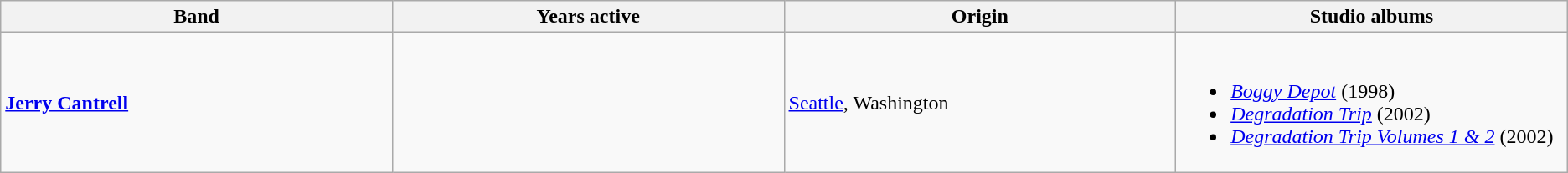<table class="wikitable sortable">
<tr>
<th style="width:15%;">Band</th>
<th style="width:15%;">Years active</th>
<th style="width:15%;">Origin</th>
<th style="width:15%;">Studio albums</th>
</tr>
<tr>
<td><strong><a href='#'>Jerry Cantrell</a></strong></td>
<td style="text-align:center;"></td>
<td><a href='#'>Seattle</a>, Washington</td>
<td><br><ul><li><em><a href='#'>Boggy Depot</a></em> (1998)</li><li><em><a href='#'>Degradation Trip</a></em> (2002)</li><li><em><a href='#'>Degradation Trip Volumes 1 & 2</a></em> (2002)</li></ul></td>
</tr>
</table>
